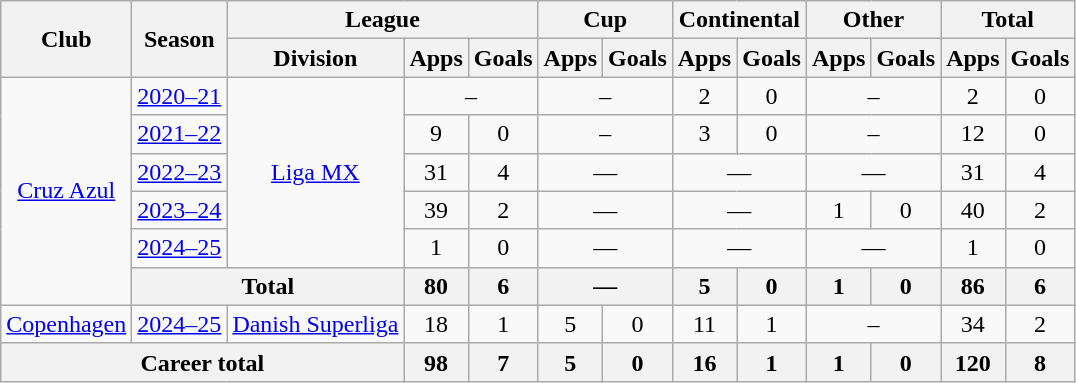<table class="wikitable" style="text-align:center">
<tr>
<th rowspan="2">Club</th>
<th rowspan="2">Season</th>
<th colspan="3">League</th>
<th colspan="2">Cup</th>
<th colspan="2">Continental</th>
<th colspan="2">Other</th>
<th colspan="2">Total</th>
</tr>
<tr>
<th>Division</th>
<th>Apps</th>
<th>Goals</th>
<th>Apps</th>
<th>Goals</th>
<th>Apps</th>
<th>Goals</th>
<th>Apps</th>
<th>Goals</th>
<th>Apps</th>
<th>Goals</th>
</tr>
<tr>
<td rowspan="6"><a href='#'>Cruz Azul</a></td>
<td><a href='#'>2020–21</a></td>
<td rowspan="5"><a href='#'>Liga MX</a></td>
<td colspan="2">–</td>
<td colspan="2">–</td>
<td>2</td>
<td>0</td>
<td colspan="2">–</td>
<td>2</td>
<td>0</td>
</tr>
<tr>
<td><a href='#'>2021–22</a></td>
<td>9</td>
<td>0</td>
<td colspan="2">–</td>
<td>3</td>
<td>0</td>
<td colspan="2">–</td>
<td>12</td>
<td>0</td>
</tr>
<tr>
<td><a href='#'>2022–23</a></td>
<td>31</td>
<td>4</td>
<td colspan="2">—</td>
<td colspan="2">—</td>
<td colspan="2">—</td>
<td>31</td>
<td>4</td>
</tr>
<tr>
<td><a href='#'>2023–24</a></td>
<td>39</td>
<td>2</td>
<td colspan="2">—</td>
<td colspan="2">—</td>
<td>1</td>
<td>0</td>
<td>40</td>
<td>2</td>
</tr>
<tr>
<td><a href='#'>2024–25</a></td>
<td>1</td>
<td>0</td>
<td colspan="2">—</td>
<td colspan="2">—</td>
<td colspan="2">—</td>
<td>1</td>
<td>0</td>
</tr>
<tr>
<th colspan="2">Total</th>
<th>80</th>
<th>6</th>
<th colspan="2">—</th>
<th>5</th>
<th>0</th>
<th>1</th>
<th>0</th>
<th>86</th>
<th>6</th>
</tr>
<tr>
<td><a href='#'>Copenhagen</a></td>
<td><a href='#'>2024–25</a></td>
<td><a href='#'>Danish Superliga</a></td>
<td>18</td>
<td>1</td>
<td>5</td>
<td>0</td>
<td>11</td>
<td>1</td>
<td colspan="2">–</td>
<td>34</td>
<td>2</td>
</tr>
<tr>
<th colspan="3">Career total</th>
<th>98</th>
<th>7</th>
<th>5</th>
<th>0</th>
<th>16</th>
<th>1</th>
<th>1</th>
<th>0</th>
<th>120</th>
<th>8</th>
</tr>
</table>
